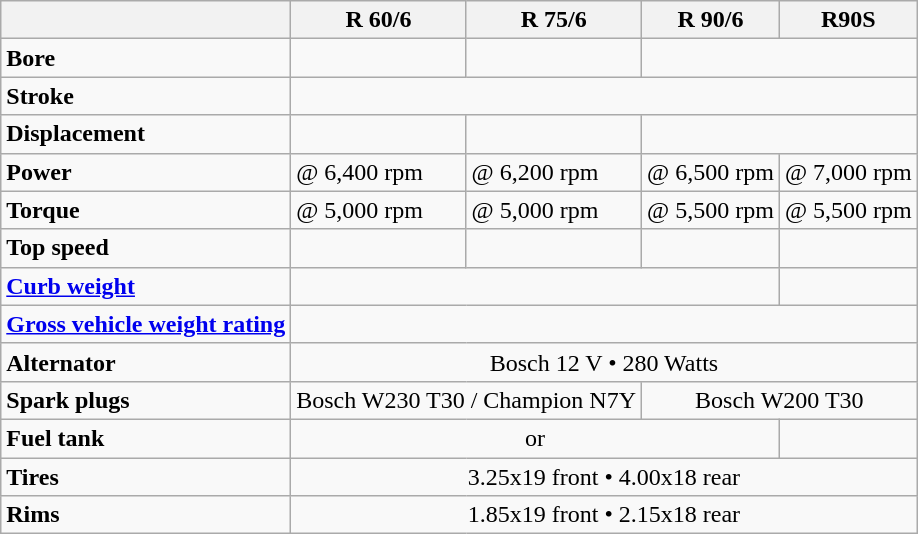<table class="wikitable">
<tr>
<th> </th>
<th>R 60/6</th>
<th>R 75/6</th>
<th>R 90/6</th>
<th>R90S</th>
</tr>
<tr>
<td><strong>Bore</strong></td>
<td></td>
<td></td>
<td colspan="2" align="center"></td>
</tr>
<tr>
<td><strong>Stroke</strong></td>
<td colspan="4" align="center"></td>
</tr>
<tr>
<td><strong>Displacement</strong></td>
<td></td>
<td></td>
<td colspan="2" align="center"></td>
</tr>
<tr>
<td><strong>Power</strong></td>
<td> @ 6,400 rpm</td>
<td> @ 6,200 rpm</td>
<td> @ 6,500 rpm</td>
<td> @ 7,000 rpm</td>
</tr>
<tr>
<td><strong>Torque</strong></td>
<td> @ 5,000 rpm</td>
<td> @ 5,000 rpm</td>
<td> @ 5,500 rpm</td>
<td> @ 5,500 rpm</td>
</tr>
<tr>
<td><strong>Top speed</strong></td>
<td></td>
<td></td>
<td></td>
<td></td>
</tr>
<tr>
<td><strong><a href='#'>Curb weight</a></strong></td>
<td colspan="3" align="center"></td>
<td></td>
</tr>
<tr>
<td><strong><a href='#'>Gross vehicle weight rating</a></strong></td>
<td colspan="4" align="center"></td>
</tr>
<tr>
<td><strong>Alternator</strong></td>
<td colspan="4" align="center">Bosch 12 V • 280 Watts</td>
</tr>
<tr>
<td><strong>Spark plugs</strong></td>
<td colspan="2" align="center">Bosch W230 T30 / Champion N7Y</td>
<td colspan="2" align="center">Bosch W200 T30</td>
</tr>
<tr>
<td><strong>Fuel tank</strong></td>
<td colspan="3" align="center"> or </td>
<td></td>
</tr>
<tr>
<td><strong>Tires</strong></td>
<td colspan="4" align="center">3.25x19 front • 4.00x18 rear</td>
</tr>
<tr>
<td><strong>Rims</strong></td>
<td colspan="4" align="center">1.85x19 front • 2.15x18 rear</td>
</tr>
</table>
